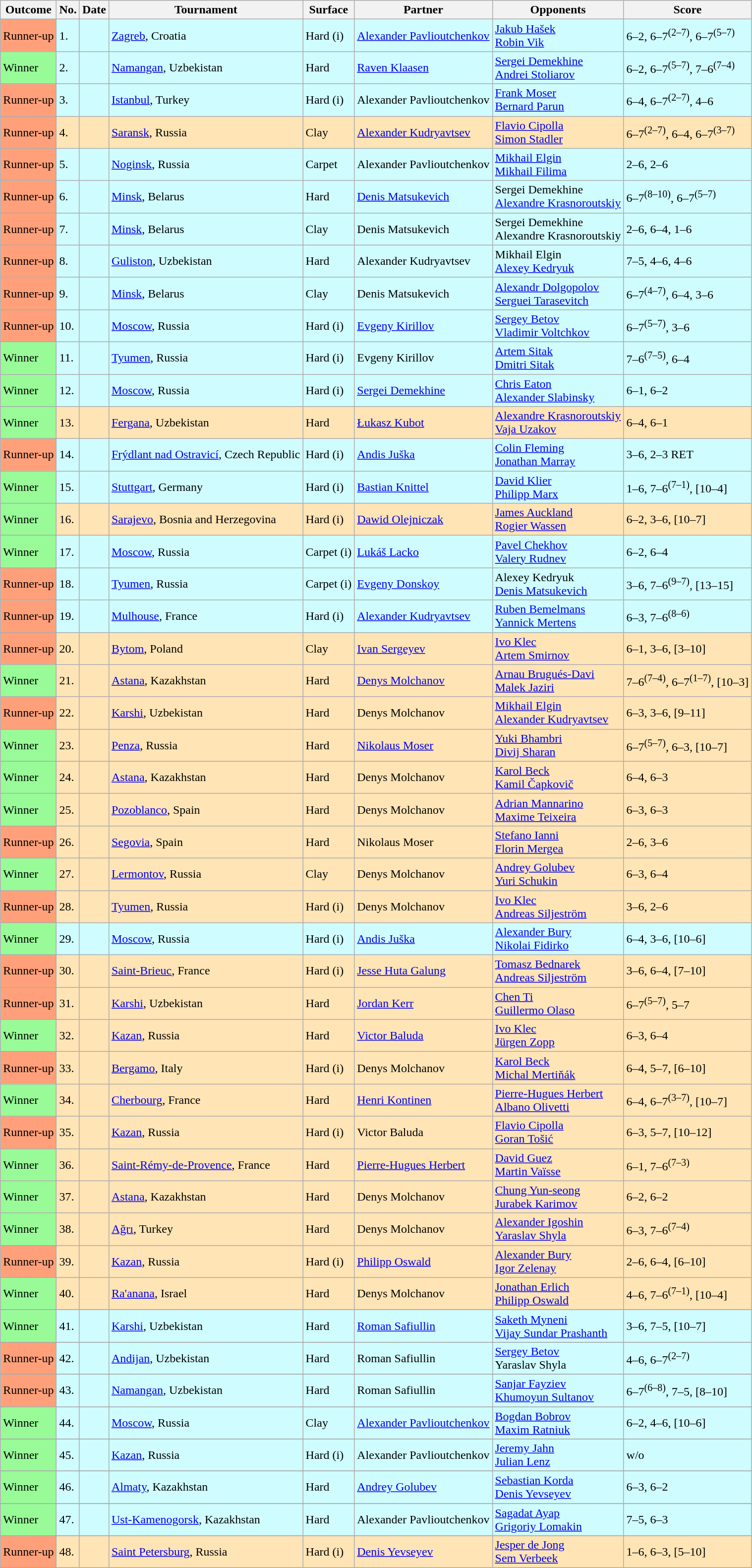<table class="sortable wikitable">
<tr>
<th>Outcome</th>
<th>No.</th>
<th>Date</th>
<th>Tournament</th>
<th>Surface</th>
<th>Partner</th>
<th>Opponents</th>
<th class="unsortable">Score</th>
</tr>
<tr bgcolor=CFFCFF>
<td bgcolor=FFA07A>Runner-up</td>
<td>1.</td>
<td></td>
<td><a href='#'>Zagreb</a>, Croatia</td>
<td>Hard (i)</td>
<td> <a href='#'>Alexander Pavlioutchenkov</a></td>
<td> <a href='#'>Jakub Hašek</a><br> <a href='#'>Robin Vik</a></td>
<td>6–2, 6–7<sup>(2–7)</sup>, 6–7<sup>(5–7)</sup></td>
</tr>
<tr bgcolor=CFFCFF>
<td bgcolor=98FB98>Winner</td>
<td>2.</td>
<td></td>
<td><a href='#'>Namangan</a>, Uzbekistan</td>
<td>Hard</td>
<td> <a href='#'>Raven Klaasen</a></td>
<td> <a href='#'>Sergei Demekhine</a><br> <a href='#'>Andrei Stoliarov</a></td>
<td>6–2, 6–7<sup>(5–7)</sup>, 7–6<sup>(7–4)</sup></td>
</tr>
<tr bgcolor=CFFCFF>
<td bgcolor=FFA07A>Runner-up</td>
<td>3.</td>
<td></td>
<td><a href='#'>Istanbul</a>, Turkey</td>
<td>Hard (i)</td>
<td> Alexander Pavlioutchenkov</td>
<td> <a href='#'>Frank Moser</a><br> <a href='#'>Bernard Parun</a></td>
<td>6–4, 6–7<sup>(2–7)</sup>, 4–6</td>
</tr>
<tr bgcolor=moccasin>
<td bgcolor=FFA07A>Runner-up</td>
<td>4.</td>
<td></td>
<td><a href='#'>Saransk</a>, Russia</td>
<td>Clay</td>
<td> <a href='#'>Alexander Kudryavtsev</a></td>
<td> <a href='#'>Flavio Cipolla</a><br> <a href='#'>Simon Stadler</a></td>
<td>6–7<sup>(2–7)</sup>, 6–4, 6–7<sup>(3–7)</sup></td>
</tr>
<tr bgcolor=CFFCFF>
<td bgcolor=FFA07A>Runner-up</td>
<td>5.</td>
<td></td>
<td><a href='#'>Noginsk</a>, Russia</td>
<td>Carpet</td>
<td> Alexander Pavlioutchenkov</td>
<td> <a href='#'>Mikhail Elgin</a><br> <a href='#'>Mikhail Filima</a></td>
<td>2–6, 2–6</td>
</tr>
<tr bgcolor=CFFCFF>
<td bgcolor=FFA07A>Runner-up</td>
<td>6.</td>
<td></td>
<td><a href='#'>Minsk</a>, Belarus</td>
<td>Hard</td>
<td> <a href='#'>Denis Matsukevich</a></td>
<td> Sergei Demekhine<br> <a href='#'>Alexandre Krasnoroutskiy</a></td>
<td>6–7<sup>(8–10)</sup>, 6–7<sup>(5–7)</sup></td>
</tr>
<tr bgcolor=CFFCFF>
<td bgcolor=FFA07A>Runner-up</td>
<td>7.</td>
<td></td>
<td><a href='#'>Minsk</a>, Belarus</td>
<td>Clay</td>
<td> Denis Matsukevich</td>
<td> Sergei Demekhine<br> Alexandre Krasnoroutskiy</td>
<td>2–6, 6–4, 1–6</td>
</tr>
<tr bgcolor=CFFCFF>
<td bgcolor=FFA07A>Runner-up</td>
<td>8.</td>
<td></td>
<td><a href='#'>Guliston</a>, Uzbekistan</td>
<td>Hard</td>
<td> Alexander Kudryavtsev</td>
<td> Mikhail Elgin<br> <a href='#'>Alexey Kedryuk</a></td>
<td>7–5, 4–6, 4–6</td>
</tr>
<tr bgcolor=CFFCFF>
<td bgcolor=FFA07A>Runner-up</td>
<td>9.</td>
<td></td>
<td><a href='#'>Minsk</a>, Belarus</td>
<td>Clay</td>
<td> Denis Matsukevich</td>
<td> <a href='#'>Alexandr Dolgopolov</a><br> <a href='#'>Serguei Tarasevitch</a></td>
<td>6–7<sup>(4–7)</sup>, 6–4, 3–6</td>
</tr>
<tr bgcolor=CFFCFF>
<td bgcolor=FFA07A>Runner-up</td>
<td>10.</td>
<td></td>
<td><a href='#'>Moscow</a>, Russia</td>
<td>Hard (i)</td>
<td> <a href='#'>Evgeny Kirillov</a></td>
<td> <a href='#'>Sergey Betov</a><br> <a href='#'>Vladimir Voltchkov</a></td>
<td>6–7<sup>(5–7)</sup>, 3–6</td>
</tr>
<tr bgcolor=CFFCFF>
<td bgcolor=98FB98>Winner</td>
<td>11.</td>
<td></td>
<td><a href='#'>Tyumen</a>, Russia</td>
<td>Hard (i)</td>
<td> Evgeny Kirillov</td>
<td> <a href='#'>Artem Sitak</a><br> <a href='#'>Dmitri Sitak</a></td>
<td>7–6<sup>(7–5)</sup>, 6–4</td>
</tr>
<tr bgcolor=CFFCFF>
<td bgcolor=98FB98>Winner</td>
<td>12.</td>
<td></td>
<td><a href='#'>Moscow</a>, Russia</td>
<td>Hard (i)</td>
<td> <a href='#'>Sergei Demekhine</a></td>
<td> <a href='#'>Chris Eaton</a><br> <a href='#'>Alexander Slabinsky</a></td>
<td>6–1, 6–2</td>
</tr>
<tr bgcolor=moccasin>
<td bgcolor=98FB98>Winner</td>
<td>13.</td>
<td></td>
<td><a href='#'>Fergana</a>, Uzbekistan</td>
<td>Hard</td>
<td> <a href='#'>Łukasz Kubot</a></td>
<td> <a href='#'>Alexandre Krasnoroutskiy</a><br> <a href='#'>Vaja Uzakov</a></td>
<td>6–4, 6–1</td>
</tr>
<tr bgcolor=CFFCFF>
<td bgcolor=FFA07A>Runner-up</td>
<td>14.</td>
<td></td>
<td><a href='#'>Frýdlant nad Ostravicí</a>, Czech Republic</td>
<td>Hard (i)</td>
<td> <a href='#'>Andis Juška</a></td>
<td> <a href='#'>Colin Fleming</a><br> <a href='#'>Jonathan Marray</a></td>
<td>3–6, 2–3 RET</td>
</tr>
<tr bgcolor=CFFCFF>
<td bgcolor=98FB98>Winner</td>
<td>15.</td>
<td></td>
<td><a href='#'>Stuttgart</a>, Germany</td>
<td>Hard (i)</td>
<td> <a href='#'>Bastian Knittel</a></td>
<td> <a href='#'>David Klier</a><br> <a href='#'>Philipp Marx</a></td>
<td>1–6, 7–6<sup>(7–1)</sup>, [10–4]</td>
</tr>
<tr bgcolor=moccasin>
<td bgcolor=98FB98>Winner</td>
<td>16.</td>
<td></td>
<td><a href='#'>Sarajevo</a>, Bosnia and Herzegovina</td>
<td>Hard (i)</td>
<td> <a href='#'>Dawid Olejniczak</a></td>
<td> <a href='#'>James Auckland</a><br> <a href='#'>Rogier Wassen</a></td>
<td>6–2, 3–6, [10–7]</td>
</tr>
<tr bgcolor=CFFCFF>
<td bgcolor=98FB98>Winner</td>
<td>17.</td>
<td></td>
<td><a href='#'>Moscow</a>, Russia</td>
<td>Carpet (i)</td>
<td> <a href='#'>Lukáš Lacko</a></td>
<td> <a href='#'>Pavel Chekhov</a><br> <a href='#'>Valery Rudnev</a></td>
<td>6–2, 6–4</td>
</tr>
<tr bgcolor=CFFCFF>
<td bgcolor=FFA07A>Runner-up</td>
<td>18.</td>
<td></td>
<td><a href='#'>Tyumen</a>, Russia</td>
<td>Carpet (i)</td>
<td> <a href='#'>Evgeny Donskoy</a></td>
<td> Alexey Kedryuk<br> <a href='#'>Denis Matsukevich</a></td>
<td>3–6, 7–6<sup>(9–7)</sup>, [13–15]</td>
</tr>
<tr bgcolor=CFFCFF>
<td bgcolor=FFA07A>Runner-up</td>
<td>19.</td>
<td></td>
<td><a href='#'>Mulhouse</a>, France</td>
<td>Hard (i)</td>
<td> <a href='#'>Alexander Kudryavtsev</a></td>
<td> <a href='#'>Ruben Bemelmans</a><br> <a href='#'>Yannick Mertens</a></td>
<td>6–3, 7–6<sup>(8–6)</sup></td>
</tr>
<tr bgcolor=moccasin>
<td bgcolor=FFA07A>Runner-up</td>
<td>20.</td>
<td></td>
<td><a href='#'>Bytom</a>, Poland</td>
<td>Clay</td>
<td> <a href='#'>Ivan Sergeyev</a></td>
<td> <a href='#'>Ivo Klec</a><br> <a href='#'>Artem Smirnov</a></td>
<td>6–1, 3–6, [3–10]</td>
</tr>
<tr bgcolor=moccasin>
<td bgcolor=98FB98>Winner</td>
<td>21.</td>
<td></td>
<td><a href='#'>Astana</a>, Kazakhstan</td>
<td>Hard</td>
<td> <a href='#'>Denys Molchanov</a></td>
<td> <a href='#'>Arnau Brugués-Davi</a><br> <a href='#'>Malek Jaziri</a></td>
<td>7–6<sup>(7–4)</sup>, 6–7<sup>(1–7)</sup>, [10–3]</td>
</tr>
<tr bgcolor=moccasin>
<td bgcolor=FFA07A>Runner-up</td>
<td>22.</td>
<td></td>
<td><a href='#'>Karshi</a>, Uzbekistan</td>
<td>Hard</td>
<td> Denys Molchanov</td>
<td> <a href='#'>Mikhail Elgin</a><br> <a href='#'>Alexander Kudryavtsev</a></td>
<td>6–3, 3–6, [9–11]</td>
</tr>
<tr bgcolor=moccasin>
<td bgcolor=98FB98>Winner</td>
<td>23.</td>
<td></td>
<td><a href='#'>Penza</a>, Russia</td>
<td>Hard</td>
<td> <a href='#'>Nikolaus Moser</a></td>
<td> <a href='#'>Yuki Bhambri</a><br> <a href='#'>Divij Sharan</a></td>
<td>6–7<sup>(5–7)</sup>, 6–3, [10–7]</td>
</tr>
<tr bgcolor=moccasin>
<td bgcolor=98FB98>Winner</td>
<td>24.</td>
<td></td>
<td><a href='#'>Astana</a>, Kazakhstan</td>
<td>Hard</td>
<td> Denys Molchanov</td>
<td> <a href='#'>Karol Beck</a><br> <a href='#'>Kamil Čapkovič</a></td>
<td>6–4, 6–3</td>
</tr>
<tr bgcolor=moccasin>
<td bgcolor=98FB98>Winner</td>
<td>25.</td>
<td></td>
<td><a href='#'>Pozoblanco</a>, Spain</td>
<td>Hard</td>
<td> Denys Molchanov</td>
<td> <a href='#'>Adrian Mannarino</a><br> <a href='#'>Maxime Teixeira</a></td>
<td>6–3, 6–3</td>
</tr>
<tr bgcolor=moccasin>
<td bgcolor=FFA07A>Runner-up</td>
<td>26.</td>
<td></td>
<td><a href='#'>Segovia</a>, Spain</td>
<td>Hard</td>
<td> Nikolaus Moser</td>
<td> <a href='#'>Stefano Ianni</a><br> <a href='#'>Florin Mergea</a></td>
<td>2–6, 3–6</td>
</tr>
<tr bgcolor=moccasin>
<td bgcolor=98FB98>Winner</td>
<td>27.</td>
<td></td>
<td><a href='#'>Lermontov</a>, Russia</td>
<td>Clay</td>
<td> Denys Molchanov</td>
<td> <a href='#'>Andrey Golubev</a><br> <a href='#'>Yuri Schukin</a></td>
<td>6–3, 6–4</td>
</tr>
<tr bgcolor=moccasin>
<td bgcolor=FFA07A>Runner-up</td>
<td>28.</td>
<td></td>
<td><a href='#'>Tyumen</a>, Russia</td>
<td>Hard (i)</td>
<td> Denys Molchanov</td>
<td> <a href='#'>Ivo Klec</a><br> <a href='#'>Andreas Siljeström</a></td>
<td>3–6, 2–6</td>
</tr>
<tr bgcolor=CFFCFF>
<td bgcolor=98FB98>Winner</td>
<td>29.</td>
<td></td>
<td><a href='#'>Moscow</a>, Russia</td>
<td>Hard (i)</td>
<td> <a href='#'>Andis Juška</a></td>
<td> <a href='#'>Alexander Bury</a><br> <a href='#'>Nikolai Fidirko</a></td>
<td>6–4, 3–6, [10–6]</td>
</tr>
<tr bgcolor=moccasin>
<td bgcolor=FFA07A>Runner-up</td>
<td>30.</td>
<td></td>
<td><a href='#'>Saint-Brieuc</a>, France</td>
<td>Hard (i)</td>
<td> <a href='#'>Jesse Huta Galung</a></td>
<td> <a href='#'>Tomasz Bednarek</a><br> <a href='#'>Andreas Siljeström</a></td>
<td>3–6, 6–4, [7–10]</td>
</tr>
<tr bgcolor=moccasin>
<td bgcolor=FFA07A>Runner-up</td>
<td>31.</td>
<td></td>
<td><a href='#'>Karshi</a>, Uzbekistan</td>
<td>Hard</td>
<td> <a href='#'>Jordan Kerr</a></td>
<td> <a href='#'>Chen Ti</a><br> <a href='#'>Guillermo Olaso</a></td>
<td>6–7<sup>(5–7)</sup>, 5–7</td>
</tr>
<tr bgcolor=moccasin>
<td bgcolor=98FB98>Winner</td>
<td>32.</td>
<td></td>
<td><a href='#'>Kazan</a>, Russia</td>
<td>Hard</td>
<td> <a href='#'>Victor Baluda</a></td>
<td> <a href='#'>Ivo Klec</a><br> <a href='#'>Jürgen Zopp</a></td>
<td>6–3, 6–4</td>
</tr>
<tr bgcolor=moccasin>
<td bgcolor=FFA07A>Runner-up</td>
<td>33.</td>
<td></td>
<td><a href='#'>Bergamo</a>, Italy</td>
<td>Hard (i)</td>
<td> Denys Molchanov</td>
<td> <a href='#'>Karol Beck</a><br> <a href='#'>Michal Mertiňák</a></td>
<td>6–4, 5–7, [6–10]</td>
</tr>
<tr bgcolor=moccasin>
<td bgcolor=98FB98>Winner</td>
<td>34.</td>
<td></td>
<td><a href='#'>Cherbourg</a>, France</td>
<td>Hard</td>
<td> <a href='#'>Henri Kontinen</a></td>
<td> <a href='#'>Pierre-Hugues Herbert</a><br> <a href='#'>Albano Olivetti</a></td>
<td>6–4, 6–7<sup>(3–7)</sup>, [10–7]</td>
</tr>
<tr bgcolor=moccasin>
<td bgcolor=FFA07A>Runner-up</td>
<td>35.</td>
<td></td>
<td><a href='#'>Kazan</a>, Russia</td>
<td>Hard (i)</td>
<td> Victor Baluda</td>
<td> <a href='#'>Flavio Cipolla</a><br> <a href='#'>Goran Tošić</a></td>
<td>6–3, 5–7, [10–12]</td>
</tr>
<tr bgcolor=moccasin>
<td bgcolor=98FB98>Winner</td>
<td>36.</td>
<td></td>
<td><a href='#'>Saint-Rémy-de-Provence</a>, France</td>
<td>Hard</td>
<td> <a href='#'>Pierre-Hugues Herbert</a></td>
<td> <a href='#'>David Guez</a><br> <a href='#'>Martin Vaïsse</a></td>
<td>6–1, 7–6<sup>(7–3)</sup></td>
</tr>
<tr bgcolor=moccasin>
<td bgcolor=98FB98>Winner</td>
<td>37.</td>
<td></td>
<td><a href='#'>Astana</a>, Kazakhstan</td>
<td>Hard</td>
<td> Denys Molchanov</td>
<td> <a href='#'>Chung Yun-seong</a><br> <a href='#'>Jurabek Karimov</a></td>
<td>6–2, 6–2</td>
</tr>
<tr bgcolor=moccasin>
<td bgcolor=98FB98>Winner</td>
<td>38.</td>
<td></td>
<td><a href='#'>Ağrı</a>, Turkey</td>
<td>Hard</td>
<td> Denys Molchanov</td>
<td> <a href='#'>Alexander Igoshin</a><br> <a href='#'>Yaraslav Shyla</a></td>
<td>6–3, 7–6<sup>(7–4)</sup></td>
</tr>
<tr bgcolor=moccasin>
<td bgcolor=FFA07A>Runner-up</td>
<td>39.</td>
<td></td>
<td><a href='#'>Kazan</a>, Russia</td>
<td>Hard (i)</td>
<td> <a href='#'>Philipp Oswald</a></td>
<td> <a href='#'>Alexander Bury</a><br> <a href='#'>Igor Zelenay</a></td>
<td>2–6, 6–4, [6–10]</td>
</tr>
<tr bgcolor=moccasin>
<td bgcolor=98FB98>Winner</td>
<td>40.</td>
<td></td>
<td><a href='#'>Ra'anana</a>, Israel</td>
<td>Hard</td>
<td> Denys Molchanov</td>
<td> <a href='#'>Jonathan Erlich</a><br> <a href='#'>Philipp Oswald</a></td>
<td>4–6, 7–6<sup>(7–1)</sup>, [10–4]</td>
</tr>
<tr>
</tr>
<tr bgcolor=CFFCFF>
<td bgcolor=98FB98>Winner</td>
<td>41.</td>
<td></td>
<td><a href='#'>Karshi</a>, Uzbekistan</td>
<td>Hard</td>
<td> <a href='#'>Roman Safiullin</a></td>
<td> <a href='#'>Saketh Myneni</a><br> <a href='#'>Vijay Sundar Prashanth</a></td>
<td>3–6, 7–5, [10–7]</td>
</tr>
<tr>
</tr>
<tr bgcolor=CFFCFF>
<td bgcolor=FFA07A>Runner-up</td>
<td>42.</td>
<td></td>
<td><a href='#'>Andijan</a>, Uzbekistan</td>
<td>Hard</td>
<td> Roman Safiullin</td>
<td> <a href='#'>Sergey Betov</a><br> Yaraslav Shyla</td>
<td>4–6, 6–7<sup>(2–7)</sup></td>
</tr>
<tr>
</tr>
<tr bgcolor=CFFCFF>
<td bgcolor=FFA07A>Runner-up</td>
<td>43.</td>
<td></td>
<td><a href='#'>Namangan</a>, Uzbekistan</td>
<td>Hard</td>
<td> Roman Safiullin</td>
<td> <a href='#'>Sanjar Fayziev</a><br> <a href='#'>Khumoyun Sultanov</a></td>
<td>6–7<sup>(6–8)</sup>, 7–5, [8–10]</td>
</tr>
<tr>
</tr>
<tr bgcolor=CFFCFF>
<td bgcolor=98FB98>Winner</td>
<td>44.</td>
<td></td>
<td><a href='#'>Moscow</a>, Russia</td>
<td>Clay</td>
<td> <a href='#'>Alexander Pavlioutchenkov</a></td>
<td> <a href='#'>Bogdan Bobrov</a><br> <a href='#'>Maxim Ratniuk</a></td>
<td>6–2, 4–6, [10–6]</td>
</tr>
<tr>
</tr>
<tr bgcolor=CFFCFF>
<td bgcolor=98FB98>Winner</td>
<td>45.</td>
<td></td>
<td><a href='#'>Kazan</a>, Russia</td>
<td>Hard (i)</td>
<td> Alexander Pavlioutchenkov</td>
<td> <a href='#'>Jeremy Jahn</a><br> <a href='#'>Julian Lenz</a></td>
<td>w/o</td>
</tr>
<tr>
</tr>
<tr bgcolor=CFFCFF>
<td bgcolor=98FB98>Winner</td>
<td>46.</td>
<td></td>
<td><a href='#'>Almaty</a>, Kazakhstan</td>
<td>Hard</td>
<td> <a href='#'>Andrey Golubev</a></td>
<td> <a href='#'>Sebastian Korda</a><br> <a href='#'>Denis Yevseyev</a></td>
<td>6–3, 6–2</td>
</tr>
<tr>
</tr>
<tr bgcolor=CFFCFF>
<td bgcolor=98FB98>Winner</td>
<td>47.</td>
<td></td>
<td><a href='#'>Ust-Kamenogorsk</a>, Kazakhstan</td>
<td>Hard</td>
<td> Alexander Pavlioutchenkov</td>
<td> <a href='#'>Sagadat Ayap</a><br> <a href='#'>Grigoriy Lomakin</a></td>
<td>7–5, 6–3</td>
</tr>
<tr>
</tr>
<tr bgcolor=moccasin>
<td bgcolor=FFA07A>Runner-up</td>
<td>48.</td>
<td></td>
<td><a href='#'>Saint Petersburg</a>, Russia</td>
<td>Hard (i)</td>
<td> <a href='#'>Denis Yevseyev</a></td>
<td> <a href='#'>Jesper de Jong</a><br> <a href='#'>Sem Verbeek</a></td>
<td>1–6, 6–3, [5–10]</td>
</tr>
</table>
